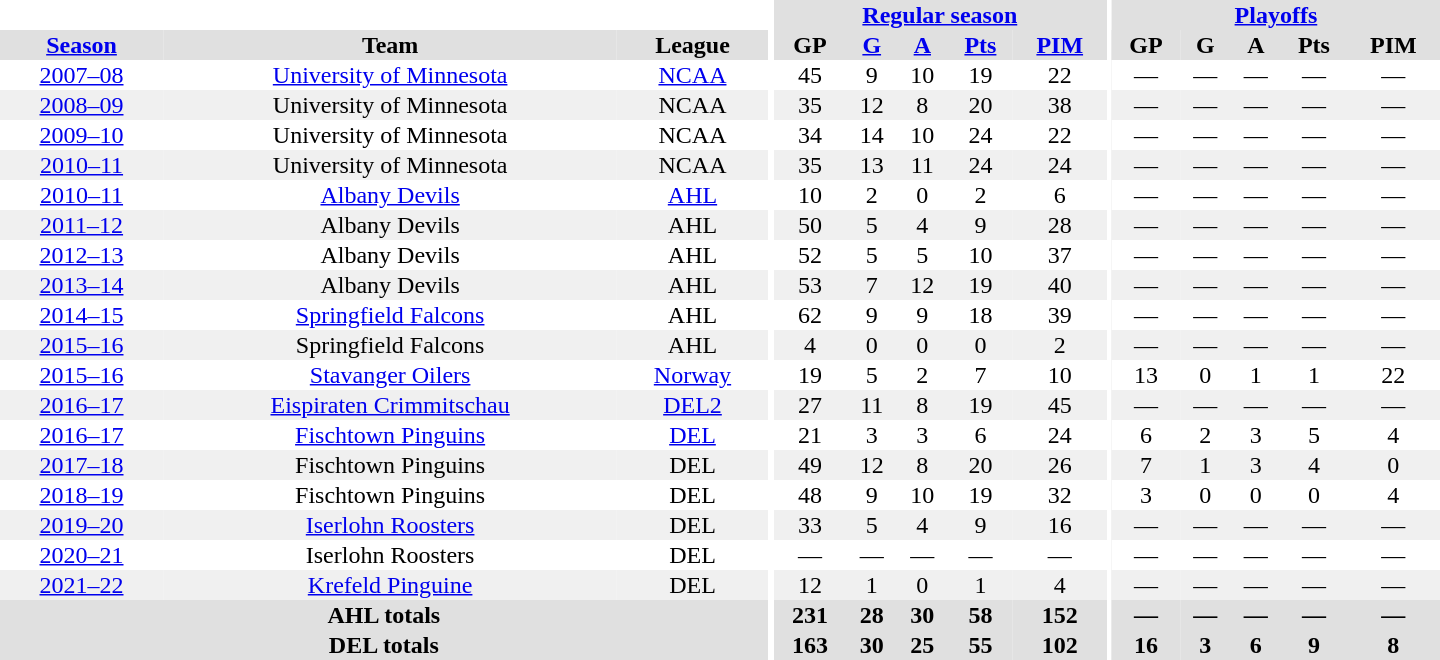<table border="0" cellpadding="1" cellspacing="0" style="text-align:center; width:60em">
<tr bgcolor="#e0e0e0">
<th colspan="3" bgcolor="#ffffff"></th>
<th rowspan="99" bgcolor="#ffffff"></th>
<th colspan="5"><a href='#'>Regular season</a></th>
<th rowspan="99" bgcolor="#ffffff"></th>
<th colspan="5"><a href='#'>Playoffs</a></th>
</tr>
<tr bgcolor="#e0e0e0">
<th><a href='#'>Season</a></th>
<th>Team</th>
<th>League</th>
<th>GP</th>
<th><a href='#'>G</a></th>
<th><a href='#'>A</a></th>
<th><a href='#'>Pts</a></th>
<th><a href='#'>PIM</a></th>
<th>GP</th>
<th>G</th>
<th>A</th>
<th>Pts</th>
<th>PIM</th>
</tr>
<tr>
<td><a href='#'>2007–08</a></td>
<td><a href='#'>University of Minnesota</a></td>
<td><a href='#'>NCAA</a></td>
<td>45</td>
<td>9</td>
<td>10</td>
<td>19</td>
<td>22</td>
<td>—</td>
<td>—</td>
<td>—</td>
<td>—</td>
<td>—</td>
</tr>
<tr bgcolor="#f0f0f0">
<td><a href='#'>2008–09</a></td>
<td>University of Minnesota</td>
<td>NCAA</td>
<td>35</td>
<td>12</td>
<td>8</td>
<td>20</td>
<td>38</td>
<td>—</td>
<td>—</td>
<td>—</td>
<td>—</td>
<td>—</td>
</tr>
<tr>
<td><a href='#'>2009–10</a></td>
<td>University of Minnesota</td>
<td>NCAA</td>
<td>34</td>
<td>14</td>
<td>10</td>
<td>24</td>
<td>22</td>
<td>—</td>
<td>—</td>
<td>—</td>
<td>—</td>
<td>—</td>
</tr>
<tr bgcolor="#f0f0f0">
<td><a href='#'>2010–11</a></td>
<td>University of Minnesota</td>
<td>NCAA</td>
<td>35</td>
<td>13</td>
<td>11</td>
<td>24</td>
<td>24</td>
<td>—</td>
<td>—</td>
<td>—</td>
<td>—</td>
<td>—</td>
</tr>
<tr>
<td><a href='#'>2010–11</a></td>
<td><a href='#'>Albany Devils</a></td>
<td><a href='#'>AHL</a></td>
<td>10</td>
<td>2</td>
<td>0</td>
<td>2</td>
<td>6</td>
<td>—</td>
<td>—</td>
<td>—</td>
<td>—</td>
<td>—</td>
</tr>
<tr bgcolor="#f0f0f0">
<td><a href='#'>2011–12</a></td>
<td>Albany Devils</td>
<td>AHL</td>
<td>50</td>
<td>5</td>
<td>4</td>
<td>9</td>
<td>28</td>
<td>—</td>
<td>—</td>
<td>—</td>
<td>—</td>
<td>—</td>
</tr>
<tr>
<td><a href='#'>2012–13</a></td>
<td>Albany Devils</td>
<td>AHL</td>
<td>52</td>
<td>5</td>
<td>5</td>
<td>10</td>
<td>37</td>
<td>—</td>
<td>—</td>
<td>—</td>
<td>—</td>
<td>—</td>
</tr>
<tr bgcolor="#f0f0f0">
<td><a href='#'>2013–14</a></td>
<td>Albany Devils</td>
<td>AHL</td>
<td>53</td>
<td>7</td>
<td>12</td>
<td>19</td>
<td>40</td>
<td>—</td>
<td>—</td>
<td>—</td>
<td>—</td>
<td>—</td>
</tr>
<tr>
<td><a href='#'>2014–15</a></td>
<td><a href='#'>Springfield Falcons</a></td>
<td>AHL</td>
<td>62</td>
<td>9</td>
<td>9</td>
<td>18</td>
<td>39</td>
<td>—</td>
<td>—</td>
<td>—</td>
<td>—</td>
<td>—</td>
</tr>
<tr bgcolor="#f0f0f0">
<td><a href='#'>2015–16</a></td>
<td>Springfield Falcons</td>
<td>AHL</td>
<td>4</td>
<td>0</td>
<td>0</td>
<td>0</td>
<td>2</td>
<td>—</td>
<td>—</td>
<td>—</td>
<td>—</td>
<td>—</td>
</tr>
<tr>
<td><a href='#'>2015–16</a></td>
<td><a href='#'>Stavanger Oilers</a></td>
<td><a href='#'>Norway</a></td>
<td>19</td>
<td>5</td>
<td>2</td>
<td>7</td>
<td>10</td>
<td>13</td>
<td>0</td>
<td>1</td>
<td>1</td>
<td>22</td>
</tr>
<tr bgcolor="#f0f0f0">
<td><a href='#'>2016–17</a></td>
<td><a href='#'>Eispiraten Crimmitschau</a></td>
<td><a href='#'>DEL2</a></td>
<td>27</td>
<td>11</td>
<td>8</td>
<td>19</td>
<td>45</td>
<td>—</td>
<td>—</td>
<td>—</td>
<td>—</td>
<td>—</td>
</tr>
<tr>
<td><a href='#'>2016–17</a></td>
<td><a href='#'>Fischtown Pinguins</a></td>
<td><a href='#'>DEL</a></td>
<td>21</td>
<td>3</td>
<td>3</td>
<td>6</td>
<td>24</td>
<td>6</td>
<td>2</td>
<td>3</td>
<td>5</td>
<td>4</td>
</tr>
<tr bgcolor="#f0f0f0">
<td><a href='#'>2017–18</a></td>
<td>Fischtown Pinguins</td>
<td>DEL</td>
<td>49</td>
<td>12</td>
<td>8</td>
<td>20</td>
<td>26</td>
<td>7</td>
<td>1</td>
<td>3</td>
<td>4</td>
<td>0</td>
</tr>
<tr>
<td><a href='#'>2018–19</a></td>
<td>Fischtown Pinguins</td>
<td>DEL</td>
<td>48</td>
<td>9</td>
<td>10</td>
<td>19</td>
<td>32</td>
<td>3</td>
<td>0</td>
<td>0</td>
<td>0</td>
<td>4</td>
</tr>
<tr bgcolor="#f0f0f0">
<td><a href='#'>2019–20</a></td>
<td><a href='#'>Iserlohn Roosters</a></td>
<td>DEL</td>
<td>33</td>
<td>5</td>
<td>4</td>
<td>9</td>
<td>16</td>
<td>—</td>
<td>—</td>
<td>—</td>
<td>—</td>
<td>—</td>
</tr>
<tr>
<td><a href='#'>2020–21</a></td>
<td>Iserlohn Roosters</td>
<td>DEL</td>
<td>—</td>
<td>—</td>
<td>—</td>
<td>—</td>
<td>—</td>
<td>—</td>
<td>—</td>
<td>—</td>
<td>—</td>
<td>—</td>
</tr>
<tr bgcolor="#f0f0f0">
<td><a href='#'>2021–22</a></td>
<td><a href='#'>Krefeld Pinguine</a></td>
<td>DEL</td>
<td>12</td>
<td>1</td>
<td>0</td>
<td>1</td>
<td>4</td>
<td>—</td>
<td>—</td>
<td>—</td>
<td>—</td>
<td>—</td>
</tr>
<tr>
</tr>
<tr ALIGN="center" bgcolor="#e0e0e0">
<th colspan="3">AHL totals</th>
<th ALIGN="center">231</th>
<th ALIGN="center">28</th>
<th ALIGN="center">30</th>
<th ALIGN="center">58</th>
<th ALIGN="center">152</th>
<th ALIGN="center">—</th>
<th ALIGN="center">—</th>
<th ALIGN="center">—</th>
<th ALIGN="center">—</th>
<th ALIGN="center">—</th>
</tr>
<tr>
</tr>
<tr ALIGN="center" bgcolor="#e0e0e0">
<th colspan="3">DEL totals</th>
<th ALIGN="center">163</th>
<th ALIGN="center">30</th>
<th ALIGN="center">25</th>
<th ALIGN="center">55</th>
<th ALIGN="center">102</th>
<th ALIGN="center">16</th>
<th ALIGN="center">3</th>
<th ALIGN="center">6</th>
<th ALIGN="center">9</th>
<th ALIGN="center">8</th>
</tr>
</table>
